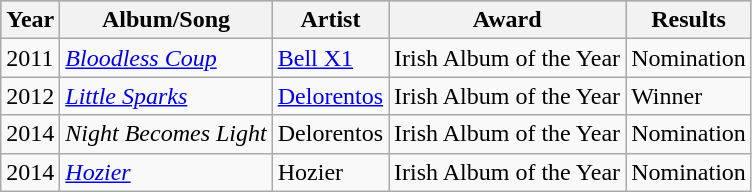<table class="wikitable">
<tr style="background:#b0c4de; text-align:center;">
<th>Year</th>
<th>Album/Song</th>
<th>Artist</th>
<th>Award</th>
<th>Results</th>
</tr>
<tr>
<td>2011</td>
<td><em><a href='#'>Bloodless Coup</a></em></td>
<td><a href='#'>Bell X1</a></td>
<td>Irish Album of the Year</td>
<td>Nomination</td>
</tr>
<tr>
<td>2012</td>
<td><em><a href='#'>Little Sparks</a></em></td>
<td><a href='#'>Delorentos</a></td>
<td>Irish Album of the Year</td>
<td>Winner</td>
</tr>
<tr>
<td>2014</td>
<td><em> Night Becomes Light</em></td>
<td>Delorentos</td>
<td>Irish Album of the Year</td>
<td>Nomination</td>
</tr>
<tr>
<td>2014</td>
<td><em><a href='#'>Hozier</a></em></td>
<td>Hozier</td>
<td>Irish Album of the Year</td>
<td>Nomination</td>
</tr>
</table>
